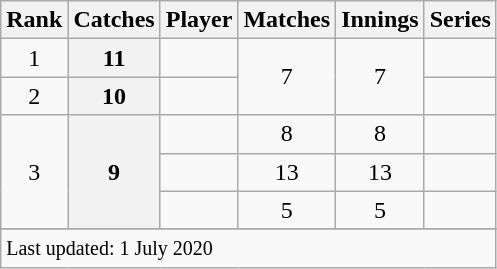<table class="wikitable plainrowheaders sortable">
<tr>
<th scope=col>Rank</th>
<th scope=col>Catches</th>
<th scope=col>Player</th>
<th scope=col>Matches</th>
<th scope=col>Innings</th>
<th scope=col>Series</th>
</tr>
<tr>
<td align=center>1</td>
<th scope=row style=text-align:center;>11</th>
<td></td>
<td align=center rowspan=2>7</td>
<td align=center rowspan=2>7</td>
<td></td>
</tr>
<tr>
<td align=center>2</td>
<th scope=row style=text-align:center;>10</th>
<td></td>
<td></td>
</tr>
<tr>
<td align=center rowspan=3>3</td>
<th scope=row style=text-align:center; rowspan=3>9</th>
<td></td>
<td align=center>8</td>
<td align=center>8</td>
<td></td>
</tr>
<tr>
<td></td>
<td align=center>13</td>
<td align=center>13</td>
<td></td>
</tr>
<tr>
<td></td>
<td align=center>5</td>
<td align=center>5</td>
<td></td>
</tr>
<tr>
</tr>
<tr class=sortbottom>
<td colspan=6><small>Last updated: 1 July 2020</small></td>
</tr>
</table>
